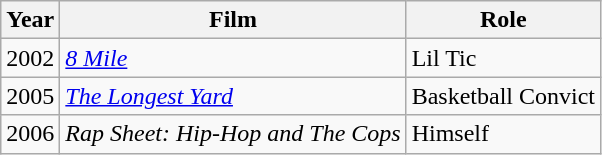<table class="wikitable">
<tr>
<th>Year</th>
<th>Film</th>
<th>Role</th>
</tr>
<tr>
<td>2002</td>
<td><em><a href='#'>8 Mile</a></em></td>
<td>Lil Tic</td>
</tr>
<tr>
<td>2005</td>
<td><em><a href='#'>The Longest Yard</a></em></td>
<td>Basketball Convict</td>
</tr>
<tr>
<td>2006</td>
<td><em>Rap Sheet: Hip-Hop and The Cops</em></td>
<td>Himself</td>
</tr>
</table>
